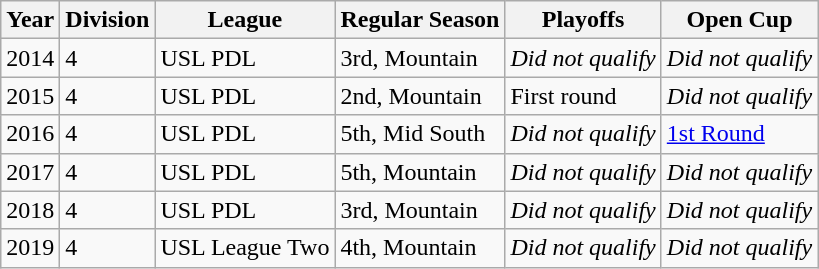<table class="wikitable">
<tr>
<th>Year</th>
<th>Division</th>
<th>League</th>
<th>Regular Season</th>
<th>Playoffs</th>
<th>Open Cup</th>
</tr>
<tr>
<td>2014</td>
<td>4</td>
<td>USL PDL</td>
<td>3rd, Mountain</td>
<td><em>Did not qualify</em></td>
<td><em>Did not qualify</em></td>
</tr>
<tr>
<td>2015</td>
<td>4</td>
<td>USL PDL</td>
<td>2nd, Mountain</td>
<td>First round</td>
<td><em>Did not qualify</em></td>
</tr>
<tr>
<td>2016</td>
<td>4</td>
<td>USL PDL</td>
<td>5th, Mid South</td>
<td><em>Did not qualify</em></td>
<td><a href='#'>1st Round</a></td>
</tr>
<tr>
<td>2017</td>
<td>4</td>
<td>USL PDL</td>
<td>5th, Mountain</td>
<td><em>Did not qualify</em></td>
<td><em>Did not qualify</em></td>
</tr>
<tr>
<td>2018</td>
<td>4</td>
<td>USL PDL</td>
<td>3rd, Mountain</td>
<td><em>Did not qualify</em></td>
<td><em>Did not qualify</em></td>
</tr>
<tr>
<td>2019</td>
<td>4</td>
<td>USL League Two</td>
<td>4th, Mountain</td>
<td><em>Did not qualify</em></td>
<td><em>Did not qualify</em></td>
</tr>
</table>
